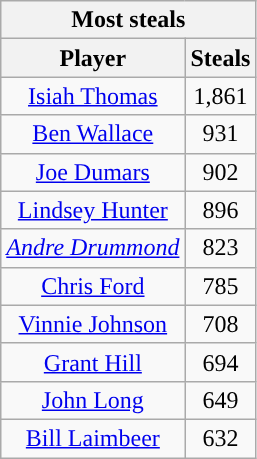<table class="wikitable sortable" style="text-align:center">
<tr>
<th colspan="2" style="text-align:center; ">Most steals</th>
</tr>
<tr>
<th style="text-align:center; ">Player</th>
<th style="text-align:center; ">Steals</th>
</tr>
<tr>
<td><a href='#'>Isiah Thomas</a></td>
<td>1,861</td>
</tr>
<tr>
<td><a href='#'>Ben Wallace</a></td>
<td>931</td>
</tr>
<tr>
<td><a href='#'>Joe Dumars</a></td>
<td>902</td>
</tr>
<tr>
<td><a href='#'>Lindsey Hunter</a></td>
<td>896</td>
</tr>
<tr>
<td><em><a href='#'>Andre Drummond</a></em></td>
<td>823</td>
</tr>
<tr>
<td><a href='#'>Chris Ford</a></td>
<td>785</td>
</tr>
<tr>
<td><a href='#'>Vinnie Johnson</a></td>
<td>708</td>
</tr>
<tr>
<td><a href='#'>Grant Hill</a></td>
<td>694</td>
</tr>
<tr>
<td><a href='#'>John Long</a></td>
<td>649</td>
</tr>
<tr>
<td><a href='#'>Bill Laimbeer</a></td>
<td>632</td>
</tr>
</table>
